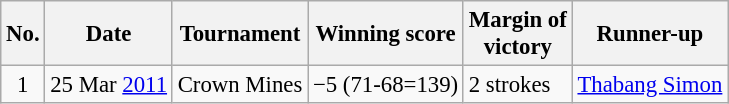<table class="wikitable" style="font-size:95%;">
<tr>
<th>No.</th>
<th>Date</th>
<th>Tournament</th>
<th>Winning score</th>
<th>Margin of<br>victory</th>
<th>Runner-up</th>
</tr>
<tr>
<td align=center>1</td>
<td align=right>25 Mar <a href='#'>2011</a></td>
<td>Crown Mines</td>
<td>−5 (71-68=139)</td>
<td>2 strokes</td>
<td> <a href='#'>Thabang Simon</a></td>
</tr>
</table>
